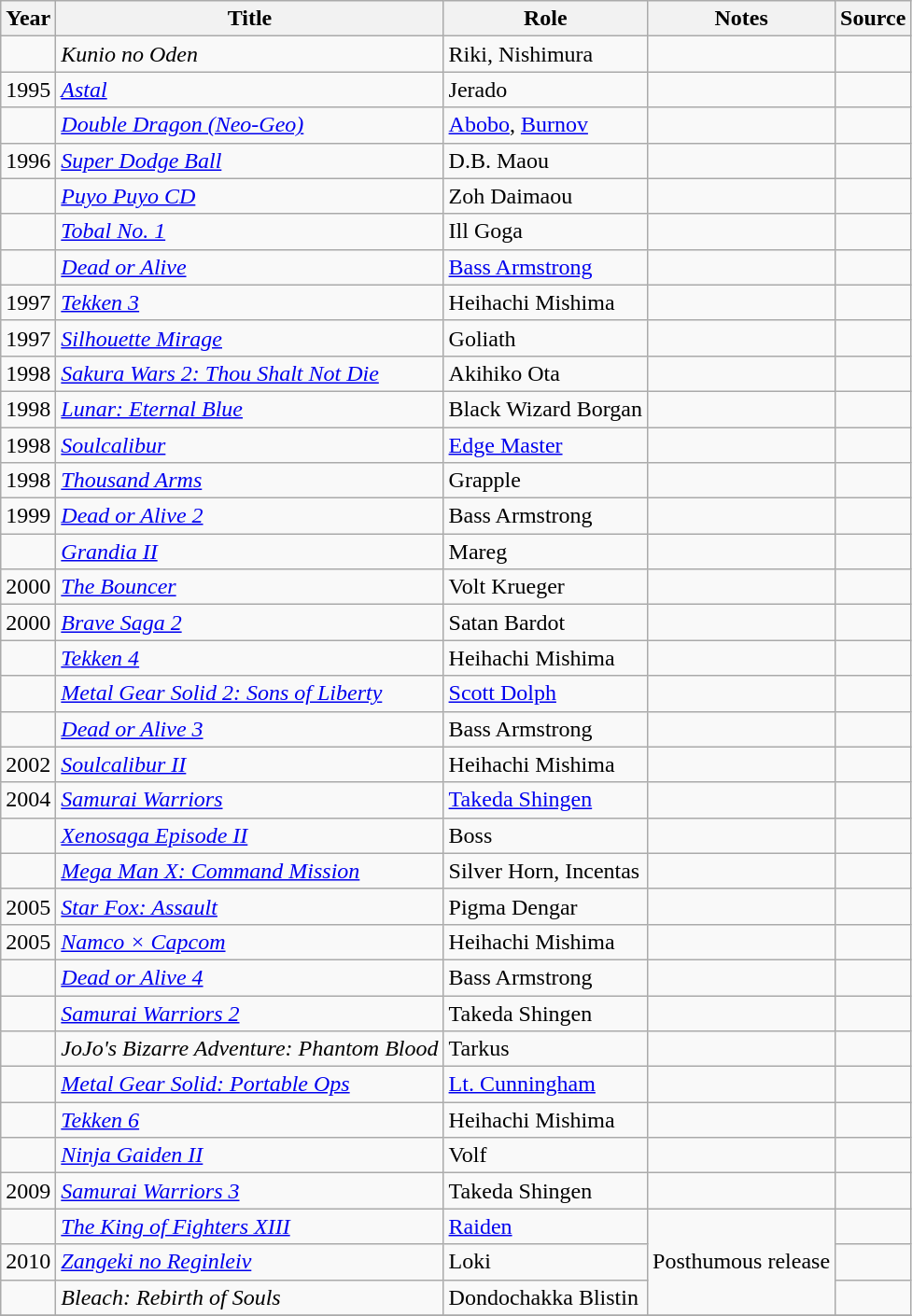<table class="wikitable sortable">
<tr>
<th>Year</th>
<th>Title</th>
<th>Role</th>
<th>Notes</th>
<th>Source</th>
</tr>
<tr>
<td></td>
<td><em>Kunio no Oden</em></td>
<td>Riki, Nishimura</td>
<td></td>
<td></td>
</tr>
<tr>
<td>1995</td>
<td><em><a href='#'>Astal</a></em></td>
<td>Jerado</td>
<td></td>
<td></td>
</tr>
<tr>
<td></td>
<td><em><a href='#'>Double Dragon (Neo-Geo)</a></em></td>
<td><a href='#'>Abobo</a>, <a href='#'>Burnov</a></td>
<td></td>
<td></td>
</tr>
<tr>
<td>1996</td>
<td><em><a href='#'>Super Dodge Ball</a></em></td>
<td>D.B. Maou</td>
<td></td>
<td></td>
</tr>
<tr>
<td></td>
<td><em><a href='#'>Puyo Puyo CD</a></em></td>
<td>Zoh Daimaou</td>
<td></td>
<td></td>
</tr>
<tr>
<td></td>
<td><em><a href='#'>Tobal No. 1</a></em></td>
<td>Ill Goga</td>
<td></td>
<td></td>
</tr>
<tr>
<td></td>
<td><em><a href='#'>Dead or Alive</a></em></td>
<td><a href='#'>Bass Armstrong</a></td>
<td></td>
<td></td>
</tr>
<tr>
<td>1997</td>
<td><em><a href='#'>Tekken 3</a></em></td>
<td>Heihachi Mishima</td>
<td></td>
<td></td>
</tr>
<tr>
<td>1997</td>
<td><em><a href='#'>Silhouette Mirage</a></em></td>
<td>Goliath</td>
<td></td>
<td></td>
</tr>
<tr>
<td>1998</td>
<td><em><a href='#'>Sakura Wars 2: Thou Shalt Not Die</a></em></td>
<td>Akihiko Ota</td>
<td></td>
<td></td>
</tr>
<tr>
<td>1998</td>
<td><em><a href='#'>Lunar: Eternal Blue</a></em></td>
<td>Black Wizard Borgan</td>
<td></td>
<td></td>
</tr>
<tr>
<td>1998</td>
<td><em><a href='#'>Soulcalibur</a></em></td>
<td><a href='#'>Edge Master</a></td>
<td></td>
<td></td>
</tr>
<tr>
<td>1998</td>
<td><em><a href='#'>Thousand Arms</a></em></td>
<td>Grapple</td>
<td></td>
<td></td>
</tr>
<tr>
<td>1999</td>
<td><em><a href='#'>Dead or Alive 2</a></em></td>
<td>Bass Armstrong</td>
<td></td>
<td></td>
</tr>
<tr>
<td></td>
<td><em><a href='#'>Grandia II</a></em></td>
<td>Mareg</td>
<td></td>
<td></td>
</tr>
<tr>
<td>2000</td>
<td><em><a href='#'>The Bouncer</a></em></td>
<td>Volt Krueger</td>
<td></td>
<td></td>
</tr>
<tr>
<td>2000</td>
<td><em><a href='#'>Brave Saga 2</a></em></td>
<td>Satan Bardot</td>
<td></td>
<td></td>
</tr>
<tr>
<td></td>
<td><em><a href='#'>Tekken 4</a></em></td>
<td>Heihachi Mishima</td>
<td></td>
<td></td>
</tr>
<tr>
<td></td>
<td><em><a href='#'>Metal Gear Solid 2: Sons of Liberty</a></em></td>
<td><a href='#'>Scott Dolph</a></td>
<td></td>
<td></td>
</tr>
<tr>
<td></td>
<td><em><a href='#'>Dead or Alive 3</a></em></td>
<td>Bass Armstrong</td>
<td></td>
<td></td>
</tr>
<tr>
<td>2002</td>
<td><em><a href='#'>Soulcalibur II</a></em></td>
<td>Heihachi Mishima</td>
<td></td>
<td></td>
</tr>
<tr>
<td>2004</td>
<td><em><a href='#'>Samurai Warriors</a></em></td>
<td><a href='#'>Takeda Shingen</a></td>
<td></td>
<td></td>
</tr>
<tr>
<td></td>
<td><em><a href='#'>Xenosaga Episode II</a></em></td>
<td>Boss</td>
<td></td>
<td></td>
</tr>
<tr>
<td></td>
<td><em><a href='#'>Mega Man X: Command Mission</a></em></td>
<td>Silver Horn, Incentas</td>
<td></td>
<td></td>
</tr>
<tr>
<td>2005</td>
<td><em><a href='#'>Star Fox: Assault</a></em></td>
<td>Pigma Dengar</td>
<td></td>
<td></td>
</tr>
<tr>
<td>2005</td>
<td><em><a href='#'>Namco × Capcom</a></em></td>
<td>Heihachi Mishima</td>
<td></td>
<td></td>
</tr>
<tr>
<td></td>
<td><em><a href='#'>Dead or Alive 4</a></em></td>
<td>Bass Armstrong</td>
<td></td>
<td></td>
</tr>
<tr>
<td></td>
<td><em><a href='#'>Samurai Warriors 2</a></em></td>
<td>Takeda Shingen</td>
<td></td>
<td></td>
</tr>
<tr>
<td></td>
<td><em>JoJo's Bizarre Adventure: Phantom Blood</em></td>
<td>Tarkus</td>
<td></td>
<td></td>
</tr>
<tr>
<td></td>
<td><em><a href='#'>Metal Gear Solid: Portable Ops</a></em></td>
<td><a href='#'>Lt. Cunningham</a></td>
<td></td>
<td></td>
</tr>
<tr>
<td></td>
<td><em><a href='#'>Tekken 6</a></em></td>
<td>Heihachi Mishima</td>
<td></td>
<td></td>
</tr>
<tr>
<td></td>
<td><em><a href='#'>Ninja Gaiden II</a></em></td>
<td>Volf</td>
<td></td>
<td></td>
</tr>
<tr>
<td>2009</td>
<td><em><a href='#'>Samurai Warriors 3</a></em></td>
<td>Takeda Shingen</td>
<td></td>
<td></td>
</tr>
<tr>
<td></td>
<td><em><a href='#'>The King of Fighters XIII</a></em></td>
<td><a href='#'>Raiden</a></td>
<td rowspan="3">Posthumous release</td>
<td></td>
</tr>
<tr>
<td>2010</td>
<td><em><a href='#'>Zangeki no Reginleiv</a></em></td>
<td>Loki</td>
<td></td>
</tr>
<tr>
<td></td>
<td><em>Bleach: Rebirth of Souls</em></td>
<td>Dondochakka Blistin</td>
<td></td>
</tr>
<tr>
</tr>
</table>
